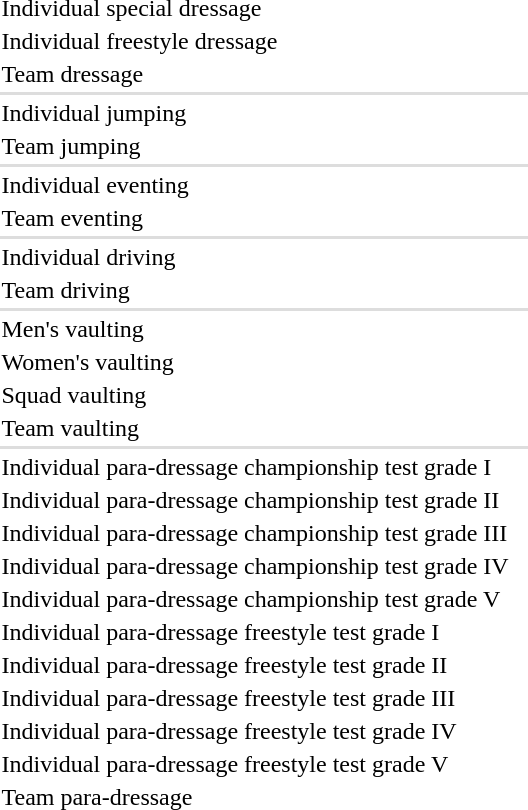<table>
<tr>
<td>Individual special dressage<br></td>
<td></td>
<td></td>
<td></td>
</tr>
<tr>
<td>Individual freestyle dressage<br></td>
<td></td>
<td></td>
<td></td>
</tr>
<tr>
<td>Team dressage<br></td>
<td></td>
<td></td>
<td></td>
</tr>
<tr bgcolor=#DDDDDD>
<td colspan=7></td>
</tr>
<tr>
<td>Individual jumping<br></td>
<td></td>
<td></td>
<td></td>
</tr>
<tr>
<td>Team jumping<br></td>
<td></td>
<td></td>
<td></td>
</tr>
<tr bgcolor=#DDDDDD>
<td colspan=7></td>
</tr>
<tr>
<td>Individual eventing<br></td>
<td></td>
<td></td>
<td></td>
</tr>
<tr>
<td>Team eventing<br></td>
<td></td>
<td></td>
<td></td>
</tr>
<tr bgcolor=#DDDDDD>
<td colspan=7></td>
</tr>
<tr>
<td>Individual driving<br></td>
<td></td>
<td></td>
<td></td>
</tr>
<tr>
<td>Team driving<br></td>
<td></td>
<td></td>
<td></td>
</tr>
<tr bgcolor=#DDDDDD>
<td colspan=7></td>
</tr>
<tr>
<td>Men's vaulting<br></td>
<td></td>
<td></td>
<td></td>
</tr>
<tr>
<td>Women's vaulting<br></td>
<td></td>
<td></td>
<td></td>
</tr>
<tr>
<td>Squad vaulting<br></td>
<td></td>
<td></td>
<td></td>
</tr>
<tr>
<td>Team vaulting<br></td>
<td></td>
<td></td>
<td></td>
</tr>
<tr bgcolor=#DDDDDD>
<td colspan=7></td>
</tr>
<tr>
<td>Individual para-dressage championship test grade I<br></td>
<td></td>
<td></td>
<td></td>
</tr>
<tr>
<td>Individual para-dressage championship test grade II<br></td>
<td></td>
<td></td>
<td></td>
</tr>
<tr>
<td>Individual para-dressage championship test grade III<br></td>
<td></td>
<td></td>
<td></td>
</tr>
<tr>
<td>Individual para-dressage championship test grade IV<br></td>
<td></td>
<td></td>
<td></td>
</tr>
<tr>
<td>Individual para-dressage championship test grade V<br></td>
<td></td>
<td></td>
<td></td>
</tr>
<tr>
<td>Individual para-dressage freestyle test grade I<br></td>
<td></td>
<td></td>
<td></td>
</tr>
<tr>
<td>Individual para-dressage freestyle test grade II<br></td>
<td></td>
<td></td>
<td></td>
</tr>
<tr>
<td>Individual para-dressage freestyle test grade III<br></td>
<td></td>
<td></td>
<td></td>
</tr>
<tr>
<td>Individual para-dressage freestyle test grade IV<br></td>
<td></td>
<td></td>
<td></td>
</tr>
<tr>
<td>Individual para-dressage freestyle test grade V<br></td>
<td></td>
<td></td>
<td></td>
</tr>
<tr>
<td>Team para-dressage<br></td>
<td></td>
<td></td>
<td></td>
</tr>
</table>
